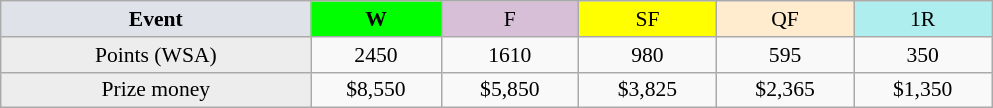<table class=wikitable style=font-size:90%;text-align:center>
<tr>
<td width=200 colspan=1 bgcolor=#dfe2e9><strong>Event</strong></td>
<td width=80 bgcolor=lime><strong>W</strong></td>
<td width=85 bgcolor=#D8BFD8>F</td>
<td width=85 bgcolor=#FFFF00>SF</td>
<td width=85 bgcolor=#ffebcd>QF</td>
<td width=85 bgcolor=#afeeee>1R</td>
</tr>
<tr>
<td bgcolor=#EDEDED>Points (WSA)</td>
<td>2450</td>
<td>1610</td>
<td>980</td>
<td>595</td>
<td>350</td>
</tr>
<tr>
<td bgcolor=#EDEDED>Prize money</td>
<td>$8,550</td>
<td>$5,850</td>
<td>$3,825</td>
<td>$2,365</td>
<td>$1,350</td>
</tr>
</table>
